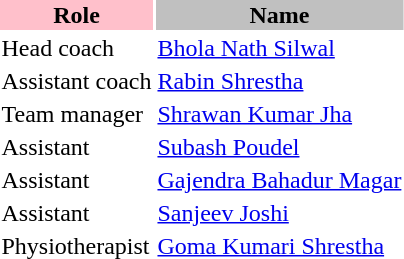<table class="toccolours">
<tr>
<th style="background:pink;">Role</th>
<th style="background:silver;">Name</th>
</tr>
<tr>
<td>Head coach</td>
<td> <a href='#'>Bhola Nath Silwal</a></td>
</tr>
<tr>
<td>Assistant coach</td>
<td> <a href='#'>Rabin Shrestha</a></td>
</tr>
<tr>
<td>Team manager</td>
<td> <a href='#'>Shrawan Kumar Jha</a></td>
</tr>
<tr>
<td>Assistant</td>
<td> <a href='#'>Subash Poudel</a></td>
</tr>
<tr>
<td>Assistant</td>
<td> <a href='#'>Gajendra Bahadur Magar</a></td>
</tr>
<tr>
<td>Assistant</td>
<td> <a href='#'>Sanjeev Joshi</a></td>
</tr>
<tr>
<td>Physiotherapist</td>
<td> <a href='#'>Goma Kumari Shrestha</a></td>
</tr>
<tr>
</tr>
</table>
